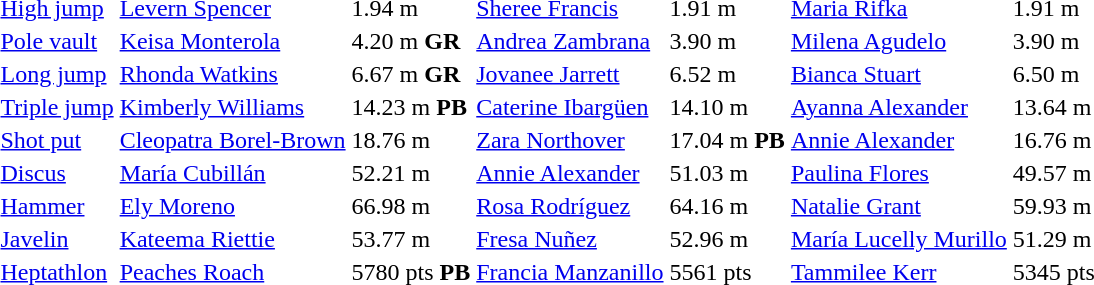<table>
<tr>
<td><a href='#'>High jump</a></td>
<td><a href='#'>Levern Spencer</a><br></td>
<td>1.94 m</td>
<td><a href='#'>Sheree Francis</a><br></td>
<td>1.91 m</td>
<td><a href='#'>Maria Rifka</a><br></td>
<td>1.91 m</td>
</tr>
<tr>
<td><a href='#'>Pole vault</a></td>
<td><a href='#'>Keisa Monterola</a><br></td>
<td>4.20 m <strong>GR</strong></td>
<td><a href='#'>Andrea Zambrana</a><br></td>
<td>3.90 m</td>
<td><a href='#'>Milena Agudelo</a><br></td>
<td>3.90 m</td>
</tr>
<tr>
<td><a href='#'>Long jump</a></td>
<td><a href='#'>Rhonda Watkins</a><br></td>
<td>6.67 m <strong>GR</strong></td>
<td><a href='#'>Jovanee Jarrett</a><br></td>
<td>6.52 m</td>
<td><a href='#'>Bianca Stuart</a><br></td>
<td>6.50 m</td>
</tr>
<tr>
<td><a href='#'>Triple jump</a></td>
<td><a href='#'>Kimberly Williams</a><br></td>
<td>14.23 m <strong>PB</strong></td>
<td><a href='#'>Caterine Ibargüen</a><br></td>
<td>14.10 m</td>
<td><a href='#'>Ayanna Alexander</a><br></td>
<td>13.64 m</td>
</tr>
<tr>
<td><a href='#'>Shot put</a></td>
<td><a href='#'>Cleopatra Borel-Brown</a><br></td>
<td>18.76 m</td>
<td><a href='#'>Zara Northover</a><br></td>
<td>17.04 m <strong>PB</strong></td>
<td><a href='#'>Annie Alexander</a><br></td>
<td>16.76 m</td>
</tr>
<tr>
<td><a href='#'>Discus</a></td>
<td><a href='#'>María Cubillán</a><br></td>
<td>52.21 m</td>
<td><a href='#'>Annie Alexander</a><br></td>
<td>51.03 m</td>
<td><a href='#'>Paulina Flores</a><br></td>
<td>49.57 m</td>
</tr>
<tr>
<td><a href='#'>Hammer</a></td>
<td><a href='#'>Ely Moreno</a><br></td>
<td>66.98 m</td>
<td><a href='#'>Rosa Rodríguez</a><br></td>
<td>64.16 m</td>
<td><a href='#'>Natalie Grant</a><br></td>
<td>59.93 m</td>
</tr>
<tr>
<td><a href='#'>Javelin</a></td>
<td><a href='#'>Kateema Riettie</a><br></td>
<td>53.77 m</td>
<td><a href='#'>Fresa Nuñez</a><br></td>
<td>52.96 m</td>
<td><a href='#'>María Lucelly Murillo</a><br></td>
<td>51.29 m</td>
</tr>
<tr>
<td><a href='#'>Heptathlon</a></td>
<td><a href='#'>Peaches Roach</a><br></td>
<td>5780 pts <strong>PB</strong></td>
<td><a href='#'>Francia Manzanillo</a><br></td>
<td>5561 pts</td>
<td><a href='#'>Tammilee Kerr</a><br></td>
<td>5345 pts</td>
</tr>
</table>
